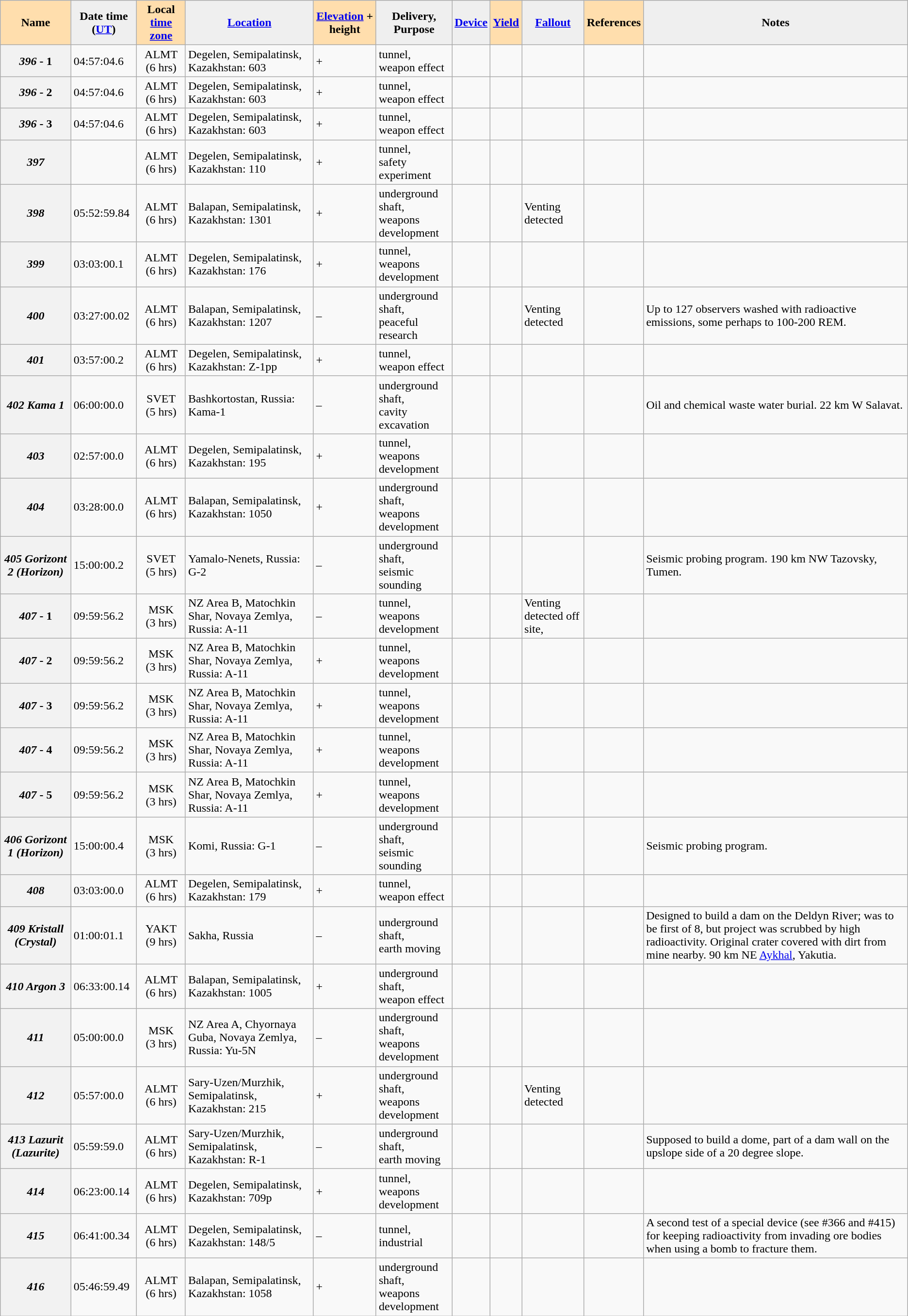<table class="wikitable sortable">
<tr>
<th style="background:#ffdead;">Name </th>
<th style="background:#efefef;">Date time (<a href='#'>UT</a>)</th>
<th style="background:#ffdead;">Local <a href='#'>time zone</a></th>
<th style="background:#efefef;"><a href='#'>Location</a></th>
<th style="background:#ffdead;"><a href='#'>Elevation</a> + height </th>
<th style="background:#efefef;">Delivery, <br>Purpose </th>
<th style="background:#efefef;"><a href='#'>Device</a></th>
<th style="background:#ffdead;"><a href='#'>Yield</a></th>
<th style="background:#efefef;" class="unsortable"><a href='#'>Fallout</a></th>
<th style="background:#ffdead;" class="unsortable">References</th>
<th style="background:#efefef;" class="unsortable">Notes</th>
</tr>
<tr>
<th><em>396</em> - 1</th>
<td> 04:57:04.6</td>
<td style="text-align:center;">ALMT (6 hrs)<br></td>
<td>Degelen, Semipalatinsk, Kazakhstan: 603 </td>
<td> +</td>
<td>tunnel,<br>weapon effect</td>
<td></td>
<td style="text-align:center;"></td>
<td></td>
<td></td>
<td></td>
</tr>
<tr>
<th><em>396</em> - 2</th>
<td> 04:57:04.6</td>
<td style="text-align:center;">ALMT (6 hrs)<br></td>
<td>Degelen, Semipalatinsk, Kazakhstan: 603 </td>
<td> +</td>
<td>tunnel,<br>weapon effect</td>
<td></td>
<td style="text-align:center;"></td>
<td></td>
<td></td>
<td></td>
</tr>
<tr>
<th><em>396</em> - 3</th>
<td> 04:57:04.6</td>
<td style="text-align:center;">ALMT (6 hrs)<br></td>
<td>Degelen, Semipalatinsk, Kazakhstan: 603 </td>
<td> +</td>
<td>tunnel,<br>weapon effect</td>
<td></td>
<td style="text-align:center;"></td>
<td></td>
<td></td>
<td></td>
</tr>
<tr>
<th><em>397</em></th>
<td></td>
<td style="text-align:center;">ALMT (6 hrs)<br></td>
<td>Degelen, Semipalatinsk, Kazakhstan: 110 </td>
<td> +</td>
<td>tunnel,<br>safety experiment</td>
<td></td>
<td style="text-align:center;"></td>
<td></td>
<td></td>
<td></td>
</tr>
<tr>
<th><em>398</em></th>
<td> 05:52:59.84</td>
<td style="text-align:center;">ALMT (6 hrs)<br></td>
<td>Balapan, Semipalatinsk, Kazakhstan: 1301 </td>
<td> +</td>
<td>underground shaft,<br>weapons development</td>
<td></td>
<td style="text-align:center;"></td>
<td>Venting detected</td>
<td></td>
<td></td>
</tr>
<tr>
<th><em>399</em></th>
<td> 03:03:00.1</td>
<td style="text-align:center;">ALMT (6 hrs)<br></td>
<td>Degelen, Semipalatinsk, Kazakhstan: 176 </td>
<td> +</td>
<td>tunnel,<br>weapons development</td>
<td></td>
<td style="text-align:center;"></td>
<td></td>
<td></td>
<td></td>
</tr>
<tr>
<th><em>400</em></th>
<td> 03:27:00.02</td>
<td style="text-align:center;">ALMT (6 hrs)<br></td>
<td>Balapan, Semipalatinsk, Kazakhstan: 1207 </td>
<td> – </td>
<td>underground shaft,<br>peaceful research</td>
<td></td>
<td style="text-align:center;"></td>
<td>Venting detected</td>
<td></td>
<td>Up to 127 observers washed with radioactive emissions, some perhaps to 100-200 REM.</td>
</tr>
<tr>
<th><em>401</em></th>
<td> 03:57:00.2</td>
<td style="text-align:center;">ALMT (6 hrs)<br></td>
<td>Degelen, Semipalatinsk, Kazakhstan: Z-1pp </td>
<td> +</td>
<td>tunnel,<br>weapon effect</td>
<td></td>
<td style="text-align:center;"></td>
<td></td>
<td></td>
<td></td>
</tr>
<tr>
<th><em>402 Kama 1</em></th>
<td> 06:00:00.0</td>
<td style="text-align:center;">SVET (5 hrs)<br></td>
<td>Bashkortostan, Russia: Kama-1 </td>
<td> – </td>
<td>underground shaft,<br>cavity excavation</td>
<td></td>
<td style="text-align:center;"></td>
<td></td>
<td></td>
<td>Oil and chemical waste water burial. 22 km W Salavat.</td>
</tr>
<tr>
<th><em>403</em></th>
<td> 02:57:00.0</td>
<td style="text-align:center;">ALMT (6 hrs)<br></td>
<td>Degelen, Semipalatinsk, Kazakhstan: 195 </td>
<td> +</td>
<td>tunnel,<br>weapons development</td>
<td></td>
<td style="text-align:center;"></td>
<td></td>
<td></td>
<td></td>
</tr>
<tr>
<th><em>404</em></th>
<td> 03:28:00.0</td>
<td style="text-align:center;">ALMT (6 hrs)<br></td>
<td>Balapan, Semipalatinsk, Kazakhstan: 1050 </td>
<td> +</td>
<td>underground shaft,<br>weapons development</td>
<td></td>
<td style="text-align:center;"></td>
<td></td>
<td></td>
<td></td>
</tr>
<tr>
<th><em>405 Gorizont 2 (Horizon)</em></th>
<td> 15:00:00.2</td>
<td style="text-align:center;">SVET (5 hrs)<br></td>
<td>Yamalo-Nenets, Russia: G-2 </td>
<td> – </td>
<td>underground shaft,<br>seismic sounding</td>
<td></td>
<td style="text-align:center;"></td>
<td></td>
<td></td>
<td>Seismic probing program. 190 km NW Tazovsky, Tumen.</td>
</tr>
<tr>
<th><em>407</em> - 1</th>
<td> 09:59:56.2</td>
<td style="text-align:center;">MSK (3 hrs)<br></td>
<td>NZ Area B, Matochkin Shar, Novaya Zemlya, Russia: A-11 </td>
<td> – </td>
<td>tunnel,<br>weapons development</td>
<td></td>
<td style="text-align:center;"></td>
<td>Venting detected off site, </td>
<td></td>
<td></td>
</tr>
<tr>
<th><em>407</em> - 2</th>
<td> 09:59:56.2</td>
<td style="text-align:center;">MSK (3 hrs)<br></td>
<td>NZ Area B, Matochkin Shar, Novaya Zemlya, Russia: A-11 </td>
<td> +</td>
<td>tunnel,<br>weapons development</td>
<td></td>
<td style="text-align:center;"></td>
<td></td>
<td></td>
<td></td>
</tr>
<tr>
<th><em>407</em> - 3</th>
<td> 09:59:56.2</td>
<td style="text-align:center;">MSK (3 hrs)<br></td>
<td>NZ Area B, Matochkin Shar, Novaya Zemlya, Russia: A-11 </td>
<td> +</td>
<td>tunnel,<br>weapons development</td>
<td></td>
<td style="text-align:center;"></td>
<td></td>
<td></td>
<td></td>
</tr>
<tr>
<th><em>407</em> - 4</th>
<td> 09:59:56.2</td>
<td style="text-align:center;">MSK (3 hrs)<br></td>
<td>NZ Area B, Matochkin Shar, Novaya Zemlya, Russia: A-11 </td>
<td> +</td>
<td>tunnel,<br>weapons development</td>
<td></td>
<td style="text-align:center;"></td>
<td></td>
<td></td>
<td></td>
</tr>
<tr>
<th><em>407</em> - 5</th>
<td> 09:59:56.2</td>
<td style="text-align:center;">MSK (3 hrs)<br></td>
<td>NZ Area B, Matochkin Shar, Novaya Zemlya, Russia: A-11 </td>
<td> +</td>
<td>tunnel,<br>weapons development</td>
<td></td>
<td style="text-align:center;"></td>
<td></td>
<td></td>
<td></td>
</tr>
<tr>
<th><em>406 Gorizont 1 (Horizon)</em></th>
<td> 15:00:00.4</td>
<td style="text-align:center;">MSK (3 hrs)<br></td>
<td>Komi, Russia: G-1 </td>
<td> – </td>
<td>underground shaft,<br>seismic sounding</td>
<td></td>
<td style="text-align:center;"></td>
<td></td>
<td></td>
<td>Seismic probing program.</td>
</tr>
<tr>
<th><em>408</em></th>
<td> 03:03:00.0</td>
<td style="text-align:center;">ALMT (6 hrs)<br></td>
<td>Degelen, Semipalatinsk, Kazakhstan: 179 </td>
<td> +</td>
<td>tunnel,<br>weapon effect</td>
<td></td>
<td style="text-align:center;"></td>
<td></td>
<td></td>
<td></td>
</tr>
<tr>
<th><em>409 Kristall (Crystal)</em></th>
<td> 01:00:01.1</td>
<td style="text-align:center;">YAKT (9 hrs)<br></td>
<td>Sakha, Russia </td>
<td> – </td>
<td>underground shaft,<br>earth moving</td>
<td></td>
<td style="text-align:center;"></td>
<td></td>
<td></td>
<td>Designed to build a dam on the Deldyn River; was to be first of 8, but project was scrubbed by high radioactivity.  Original crater covered with dirt from mine nearby. 90 km NE <a href='#'>Aykhal</a>, Yakutia.</td>
</tr>
<tr>
<th><em>410 Argon 3</em></th>
<td> 06:33:00.14</td>
<td style="text-align:center;">ALMT (6 hrs)<br></td>
<td>Balapan, Semipalatinsk, Kazakhstan: 1005 </td>
<td> +</td>
<td>underground shaft,<br>weapon effect</td>
<td></td>
<td style="text-align:center;"></td>
<td></td>
<td></td>
<td></td>
</tr>
<tr>
<th><em>411</em></th>
<td> 05:00:00.0</td>
<td style="text-align:center;">MSK (3 hrs)<br></td>
<td>NZ Area A, Chyornaya Guba, Novaya Zemlya, Russia: Yu-5N </td>
<td> – </td>
<td>underground shaft,<br>weapons development</td>
<td></td>
<td style="text-align:center;"></td>
<td></td>
<td></td>
<td></td>
</tr>
<tr>
<th><em>412</em></th>
<td> 05:57:00.0</td>
<td style="text-align:center;">ALMT (6 hrs)<br></td>
<td>Sary-Uzen/Murzhik, Semipalatinsk, Kazakhstan: 215 </td>
<td> +</td>
<td>underground shaft,<br>weapons development</td>
<td></td>
<td style="text-align:center;"></td>
<td>Venting detected</td>
<td></td>
<td></td>
</tr>
<tr>
<th><em>413 Lazurit (Lazurite)</em></th>
<td> 05:59:59.0</td>
<td style="text-align:center;">ALMT (6 hrs)<br></td>
<td>Sary-Uzen/Murzhik, Semipalatinsk, Kazakhstan: R-1 </td>
<td> – </td>
<td>underground shaft,<br>earth moving</td>
<td></td>
<td style="text-align:center;"></td>
<td></td>
<td></td>
<td>Supposed to build a dome, part of a dam wall on the upslope side of a 20 degree slope.</td>
</tr>
<tr>
<th><em>414</em></th>
<td> 06:23:00.14</td>
<td style="text-align:center;">ALMT (6 hrs)<br></td>
<td>Degelen, Semipalatinsk, Kazakhstan: 709p </td>
<td> +</td>
<td>tunnel,<br>weapons development</td>
<td></td>
<td style="text-align:center;"></td>
<td></td>
<td></td>
<td></td>
</tr>
<tr>
<th><em>415</em></th>
<td> 06:41:00.34</td>
<td style="text-align:center;">ALMT (6 hrs)<br></td>
<td>Degelen, Semipalatinsk, Kazakhstan: 148/5 </td>
<td> – </td>
<td>tunnel,<br>industrial</td>
<td></td>
<td style="text-align:center;"></td>
<td></td>
<td></td>
<td>A second test of a special device (see #366 and #415) for keeping radioactivity from invading ore bodies when using a bomb to fracture them.</td>
</tr>
<tr>
<th><em>416</em></th>
<td> 05:46:59.49</td>
<td style="text-align:center;">ALMT (6 hrs)<br></td>
<td>Balapan, Semipalatinsk, Kazakhstan: 1058 </td>
<td> +</td>
<td>underground shaft,<br>weapons development</td>
<td></td>
<td style="text-align:center;"></td>
<td></td>
<td></td>
<td></td>
</tr>
</table>
